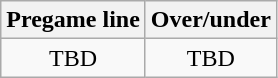<table class="wikitable">
<tr align="center">
<th style=>Pregame line</th>
<th style=>Over/under</th>
</tr>
<tr align="center">
<td>TBD</td>
<td>TBD</td>
</tr>
</table>
